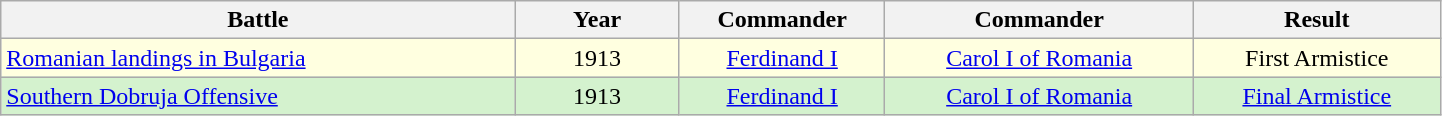<table style="width:76%;" class="wikitable">
<tr>
<th style="width:25%;">Battle</th>
<th style="width:8%;">Year</th>
<th style="width:10%;"> Commander</th>
<th style="width:15%;"> Commander</th>
<th style="width:12%;">Result</th>
</tr>
<tr style="background:lightyellow;">
<td align="left"><a href='#'>Romanian landings in Bulgaria</a></td>
<td style="text-align:center;">1913</td>
<td style="text-align:center;"><a href='#'>Ferdinand I</a></td>
<td style="text-align:center;"><a href='#'>Carol I of Romania</a></td>
<td style="text-align:center;">First Armistice</td>
</tr>
<tr style="background:#D4F2CE;">
<td align="left"><a href='#'>Southern Dobruja Offensive</a></td>
<td style="text-align:center;">1913</td>
<td style="text-align:center;"><a href='#'>Ferdinand I</a></td>
<td style="text-align:center;"><a href='#'>Carol I of Romania</a></td>
<td style="text-align:center;"><a href='#'>Final Armistice</a></td>
</tr>
</table>
